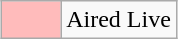<table class="wikitable" style="margin: 0 auto">
<tr>
<td style="background:#FBB; width:2em"></td>
<td>Aired Live</td>
</tr>
</table>
